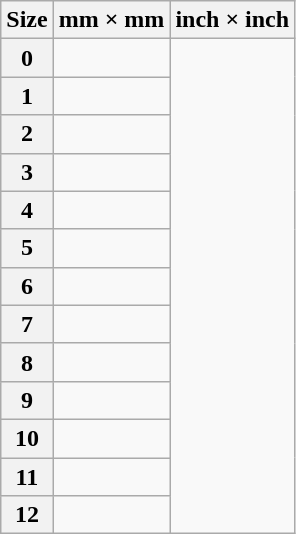<table class="wikitable">
<tr>
<th>Size</th>
<th>mm × mm</th>
<th>inch × inch</th>
</tr>
<tr>
<th>0</th>
<td></td>
</tr>
<tr>
<th>1</th>
<td></td>
</tr>
<tr>
<th>2</th>
<td></td>
</tr>
<tr>
<th>3</th>
<td></td>
</tr>
<tr>
<th>4</th>
<td></td>
</tr>
<tr>
<th>5</th>
<td></td>
</tr>
<tr>
<th>6</th>
<td></td>
</tr>
<tr>
<th>7</th>
<td></td>
</tr>
<tr>
<th>8</th>
<td></td>
</tr>
<tr>
<th>9</th>
<td></td>
</tr>
<tr>
<th>10</th>
<td></td>
</tr>
<tr>
<th>11</th>
<td></td>
</tr>
<tr>
<th>12</th>
<td></td>
</tr>
</table>
